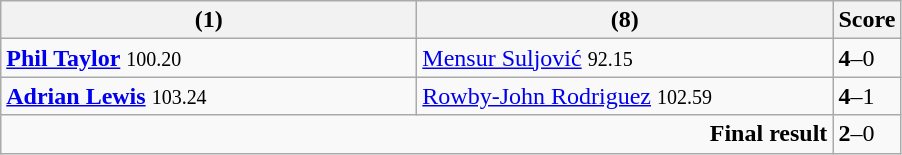<table class="wikitable">
<tr>
<th width=270><strong></strong> (1)</th>
<th width=270> (8)</th>
<th>Score</th>
</tr>
<tr>
<td><strong><a href='#'>Phil Taylor</a></strong> <small><span>100.20</span></small></td>
<td><a href='#'>Mensur Suljović</a> <small><span>92.15</span></small></td>
<td><strong>4</strong>–0</td>
</tr>
<tr>
<td><strong><a href='#'>Adrian Lewis</a></strong> <small><span>103.24</span></small></td>
<td><a href='#'>Rowby-John Rodriguez</a> <small><span>102.59</span></small></td>
<td><strong>4</strong>–1</td>
</tr>
<tr>
<td colspan="2" align="right"><strong>Final result</strong></td>
<td><strong>2</strong>–0</td>
</tr>
</table>
